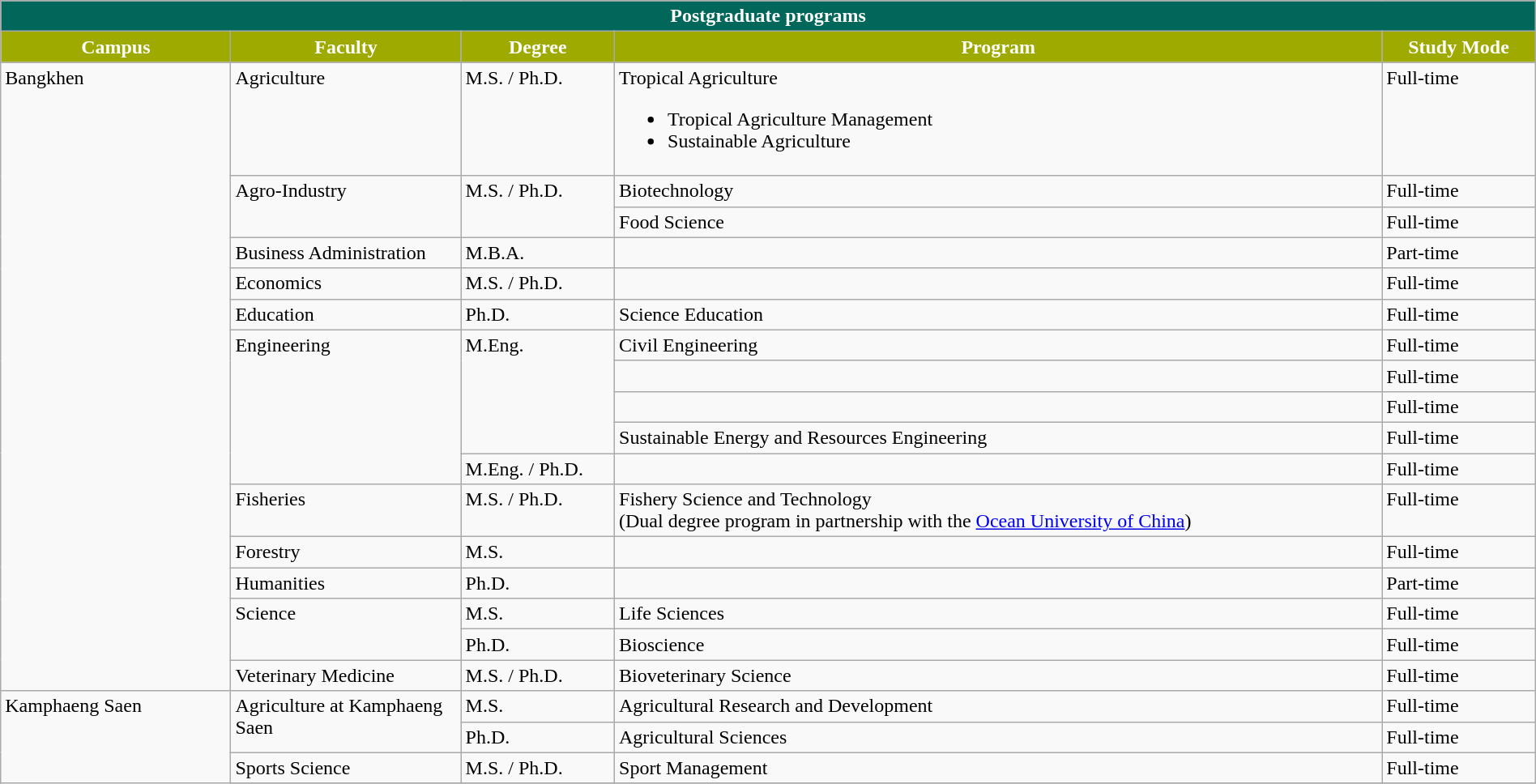<table class="wikitable" width=100%>
<tr>
<th colspan = "5" style = "background: #00675A; color: White; ">Postgraduate programs</th>
</tr>
<tr>
<th style= "background: #9FAA00; color:White; " width=15%>Campus</th>
<th style= "background: #9FAA00; color:White; " width=15%>Faculty</th>
<th style= "background: #9FAA00; color:White; " width=10%>Degree</th>
<th style= "background: #9FAA00; color:White; " width=50%>Program</th>
<th style= "background: #9FAA00; color:White; " width=10%>Study Mode</th>
</tr>
<tr>
<td valign = "top" rowspan="17">Bangkhen</td>
<td valign = "top">Agriculture</td>
<td valign = "top">M.S. / Ph.D.</td>
<td valign = "top">Tropical Agriculture<br><ul><li>Tropical Agriculture Management</li><li>Sustainable Agriculture</li></ul></td>
<td valign = "top">Full-time</td>
</tr>
<tr>
<td valign = "top" rowspan="2">Agro-Industry</td>
<td valign = "top" rowspan="2">M.S. / Ph.D.</td>
<td valign = "top">Biotechnology</td>
<td valign = "top">Full-time</td>
</tr>
<tr>
<td valign = "top">Food Science</td>
<td valign = "top">Full-time</td>
</tr>
<tr>
<td valign = "top">Business Administration</td>
<td valign = "top">M.B.A.</td>
<td valign = "top"></td>
<td valign = "top">Part-time</td>
</tr>
<tr>
<td valign = "top">Economics</td>
<td valign = "top">M.S. / Ph.D.</td>
<td valign = "top"></td>
<td valign = "top">Full-time</td>
</tr>
<tr>
<td valign = "top">Education</td>
<td valign = "top">Ph.D.</td>
<td valign = "top">Science Education</td>
<td valign = "top">Full-time</td>
</tr>
<tr>
<td valign = "top" rowspan="5">Engineering</td>
<td valign = "top" rowspan="4">M.Eng.</td>
<td valign = "top">Civil Engineering</td>
<td valign = "top">Full-time</td>
</tr>
<tr>
<td valign = "top"></td>
<td valign = "top">Full-time</td>
</tr>
<tr>
<td valign = "top"></td>
<td valign = "top">Full-time</td>
</tr>
<tr>
<td valign = "top">Sustainable Energy and Resources Engineering</td>
<td valign = "top">Full-time</td>
</tr>
<tr>
<td valign = "top">M.Eng. / Ph.D.</td>
<td valign = "top"></td>
<td valign = "top">Full-time</td>
</tr>
<tr>
<td valign = "top">Fisheries</td>
<td valign = "top">M.S. / Ph.D.</td>
<td valign = "top">Fishery Science and Technology<br>(Dual degree program in partnership with the <a href='#'>Ocean University of China</a>)</td>
<td valign = "top">Full-time</td>
</tr>
<tr>
<td valign = "top">Forestry</td>
<td valign = "top">M.S.</td>
<td valign = "top"></td>
<td valign = "top">Full-time</td>
</tr>
<tr>
<td valign = "top">Humanities</td>
<td valign = "top">Ph.D.</td>
<td valign = "top"></td>
<td valign = "top">Part-time</td>
</tr>
<tr>
<td valign = "top" rowspan="2">Science</td>
<td valign = "top">M.S.</td>
<td valign = "top">Life Sciences</td>
<td valign = "top">Full-time</td>
</tr>
<tr>
<td valign = "top">Ph.D.</td>
<td valign = "top">Bioscience</td>
<td valign = "top">Full-time</td>
</tr>
<tr>
<td valign = "top">Veterinary Medicine</td>
<td valign = "top">M.S. / Ph.D.</td>
<td valign = "top">Bioveterinary Science</td>
<td valign = "top">Full-time</td>
</tr>
<tr>
<td valign = "top" rowspan="15">Kamphaeng Saen</td>
<td valign = "top" rowspan="2">Agriculture at Kamphaeng Saen</td>
<td valign = "top">M.S.</td>
<td valign = "top">Agricultural Research and Development</td>
<td valign = "top">Full-time</td>
</tr>
<tr>
<td valign = "top">Ph.D.</td>
<td valign = "top">Agricultural Sciences</td>
<td valign = "top">Full-time</td>
</tr>
<tr>
<td valign = "top">Sports Science</td>
<td valign = "top">M.S. / Ph.D.</td>
<td valign = "top">Sport Management</td>
<td valign = "top">Full-time</td>
</tr>
<tr>
</tr>
</table>
